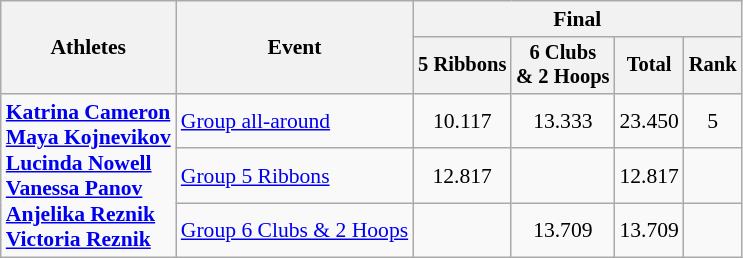<table class="wikitable" style="font-size:90%">
<tr>
<th rowspan=2>Athletes</th>
<th rowspan=2>Event</th>
<th colspan=4>Final</th>
</tr>
<tr style="font-size:95%">
<th>5 Ribbons</th>
<th>6 Clubs<br>& 2 Hoops</th>
<th>Total</th>
<th>Rank</th>
</tr>
<tr align=center>
<td align=left rowspan=3><strong><a href='#'>Katrina Cameron</a><br><a href='#'>Maya Kojnevikov</a><br><a href='#'>Lucinda Nowell</a><br><a href='#'>Vanessa Panov</a><br><a href='#'>Anjelika Reznik</a><br><a href='#'>Victoria Reznik</a></strong></td>
<td align=left><a href='#'>Group all-around</a></td>
<td>10.117</td>
<td>13.333</td>
<td>23.450</td>
<td>5</td>
</tr>
<tr align=center>
<td align=left><a href='#'>Group 5 Ribbons</a></td>
<td>12.817</td>
<td></td>
<td>12.817</td>
<td></td>
</tr>
<tr align=center>
<td align=left><a href='#'>Group 6 Clubs & 2 Hoops</a></td>
<td></td>
<td>13.709</td>
<td>13.709</td>
<td></td>
</tr>
</table>
